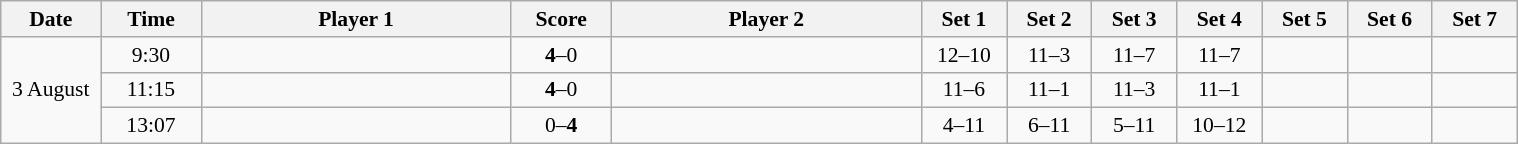<table class="wikitable" style="text-align: center; font-size:90% ">
<tr>
<th width="60">Date</th>
<th width="60">Time</th>
<th align="right" width="200">Player 1</th>
<th width="60">Score</th>
<th align="left" width="200">Player 2</th>
<th width="50">Set 1</th>
<th width="50">Set 2</th>
<th width="50">Set 3</th>
<th width="50">Set 4</th>
<th width="50">Set 5</th>
<th width="50">Set 6</th>
<th width="50">Set 7</th>
</tr>
<tr>
<td rowspan=3>3 August</td>
<td>9:30</td>
<td align=left><strong></strong></td>
<td align=center><strong>4</strong>–0</td>
<td align=left></td>
<td>12–10</td>
<td>11–3</td>
<td>11–7</td>
<td>11–7</td>
<td></td>
<td></td>
<td></td>
</tr>
<tr>
<td>11:15</td>
<td align=left><strong></strong></td>
<td align=center><strong>4</strong>–0</td>
<td align=left></td>
<td>11–6</td>
<td>11–1</td>
<td>11–3</td>
<td>11–1</td>
<td></td>
<td></td>
<td></td>
</tr>
<tr>
<td>13:07</td>
<td align=left></td>
<td align=center>0–<strong>4</strong></td>
<td align=left><strong></strong></td>
<td>4–11</td>
<td>6–11</td>
<td>5–11</td>
<td>10–12</td>
<td></td>
<td></td>
<td></td>
</tr>
</table>
